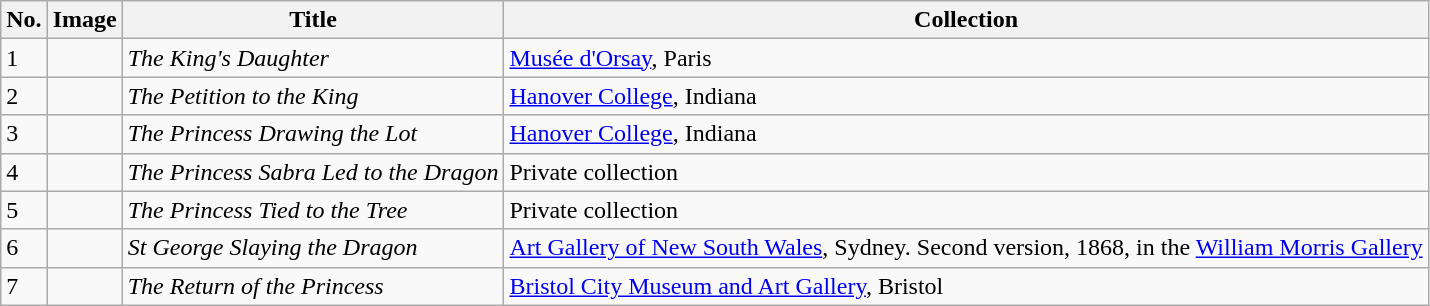<table class="wikitable">
<tr>
<th>No.</th>
<th>Image</th>
<th>Title</th>
<th>Collection</th>
</tr>
<tr>
<td>1</td>
<td></td>
<td><em>The King's Daughter</em></td>
<td><a href='#'>Musée d'Orsay</a>, Paris</td>
</tr>
<tr>
<td>2</td>
<td></td>
<td><em>The Petition to the King</em></td>
<td><a href='#'>Hanover College</a>, Indiana</td>
</tr>
<tr>
<td>3</td>
<td></td>
<td><em>The Princess Drawing the Lot</em></td>
<td><a href='#'>Hanover College</a>, Indiana</td>
</tr>
<tr>
<td>4</td>
<td></td>
<td><em>The Princess Sabra Led to the Dragon</em></td>
<td>Private collection</td>
</tr>
<tr>
<td>5</td>
<td></td>
<td><em>The Princess Tied to the Tree</em></td>
<td>Private collection</td>
</tr>
<tr>
<td>6</td>
<td></td>
<td><em>St George Slaying the Dragon</em></td>
<td><a href='#'>Art Gallery of New South Wales</a>, Sydney. Second version, 1868, in the <a href='#'>William Morris Gallery</a></td>
</tr>
<tr>
<td>7</td>
<td></td>
<td><em>The Return of the Princess</em></td>
<td><a href='#'>Bristol City Museum and Art Gallery</a>, Bristol</td>
</tr>
</table>
